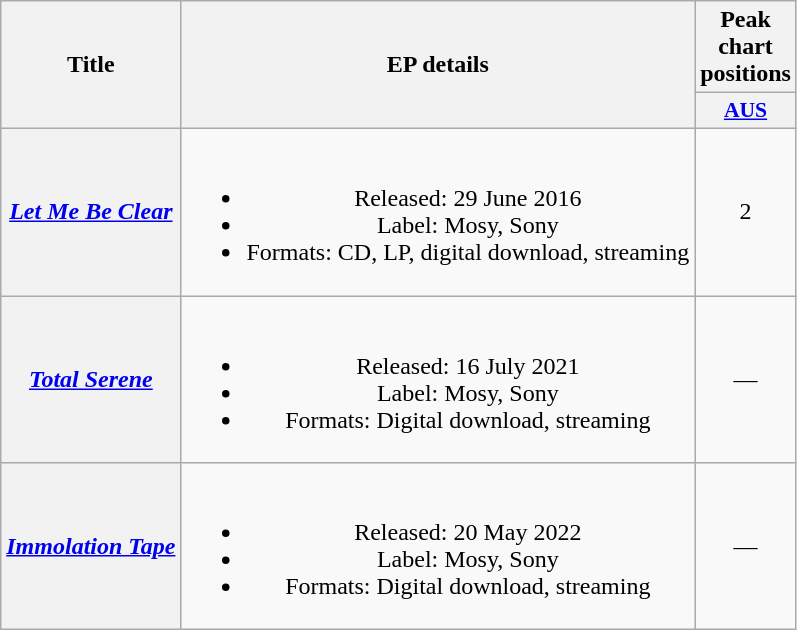<table class="wikitable plainrowheaders" style="text-align:center;">
<tr>
<th scope="col" rowspan="2">Title</th>
<th scope="col" rowspan="2">EP details</th>
<th scope="col" colspan="1">Peak chart positions</th>
</tr>
<tr>
<th scope="col" style="width:3em;font-size:90%;"><a href='#'>AUS</a><br></th>
</tr>
<tr>
<th scope="row"><em><a href='#'>Let Me Be Clear</a></em></th>
<td><br><ul><li>Released: 29 June 2016</li><li>Label: Mosy, Sony</li><li>Formats: CD, LP, digital download, streaming</li></ul></td>
<td>2</td>
</tr>
<tr>
<th scope="row"><em><a href='#'>Total Serene</a></em></th>
<td><br><ul><li>Released: 16 July 2021</li><li>Label: Mosy, Sony</li><li>Formats: Digital download, streaming</li></ul></td>
<td>—</td>
</tr>
<tr>
<th scope="row"><em><a href='#'>Immolation Tape</a></em></th>
<td><br><ul><li>Released: 20 May 2022</li><li>Label: Mosy, Sony</li><li>Formats: Digital download, streaming</li></ul></td>
<td>—</td>
</tr>
</table>
